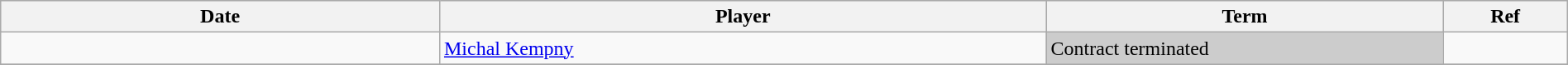<table class="wikitable" width=100%>
<tr bgcolor="#dddddd">
<th style="width: 10em;">Date</th>
<th style="width: 14em;">Player</th>
<th style="width: 9em;">Term</th>
<th style="width: 2.5em;">Ref</th>
</tr>
<tr>
<td></td>
<td><a href='#'>Michal Kempny</a></td>
<td style="background:#ccc;">Contract terminated</td>
<td></td>
</tr>
<tr>
</tr>
</table>
